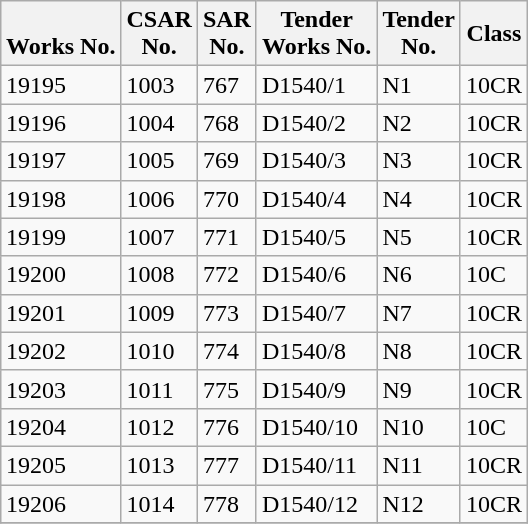<table class="wikitable collapsible collapsed sortable" style="margin:0.5em auto; font-size:100%;">
<tr>
<th><br>Works No.</th>
<th>CSAR<br>No.</th>
<th>SAR<br>No.</th>
<th>Tender<br>Works No.</th>
<th>Tender<br>No.</th>
<th>Class<br></th>
</tr>
<tr>
<td>19195</td>
<td>1003</td>
<td>767</td>
<td>D1540/1</td>
<td>N1</td>
<td>10CR</td>
</tr>
<tr>
<td>19196</td>
<td>1004</td>
<td>768</td>
<td>D1540/2</td>
<td>N2</td>
<td>10CR</td>
</tr>
<tr>
<td>19197</td>
<td>1005</td>
<td>769</td>
<td>D1540/3</td>
<td>N3</td>
<td>10CR</td>
</tr>
<tr>
<td>19198</td>
<td>1006</td>
<td>770</td>
<td>D1540/4</td>
<td>N4</td>
<td>10CR</td>
</tr>
<tr>
<td>19199</td>
<td>1007</td>
<td>771</td>
<td>D1540/5</td>
<td>N5</td>
<td>10CR</td>
</tr>
<tr>
<td>19200</td>
<td>1008</td>
<td>772</td>
<td>D1540/6</td>
<td>N6</td>
<td>10C</td>
</tr>
<tr>
<td>19201</td>
<td>1009</td>
<td>773</td>
<td>D1540/7</td>
<td>N7</td>
<td>10CR</td>
</tr>
<tr>
<td>19202</td>
<td>1010</td>
<td>774</td>
<td>D1540/8</td>
<td>N8</td>
<td>10CR</td>
</tr>
<tr>
<td>19203</td>
<td>1011</td>
<td>775</td>
<td>D1540/9</td>
<td>N9</td>
<td>10CR</td>
</tr>
<tr>
<td>19204</td>
<td>1012</td>
<td>776</td>
<td>D1540/10</td>
<td>N10</td>
<td>10C</td>
</tr>
<tr>
<td>19205</td>
<td>1013</td>
<td>777</td>
<td>D1540/11</td>
<td>N11</td>
<td>10CR</td>
</tr>
<tr>
<td>19206</td>
<td>1014</td>
<td>778</td>
<td>D1540/12</td>
<td>N12</td>
<td>10CR</td>
</tr>
<tr>
</tr>
</table>
